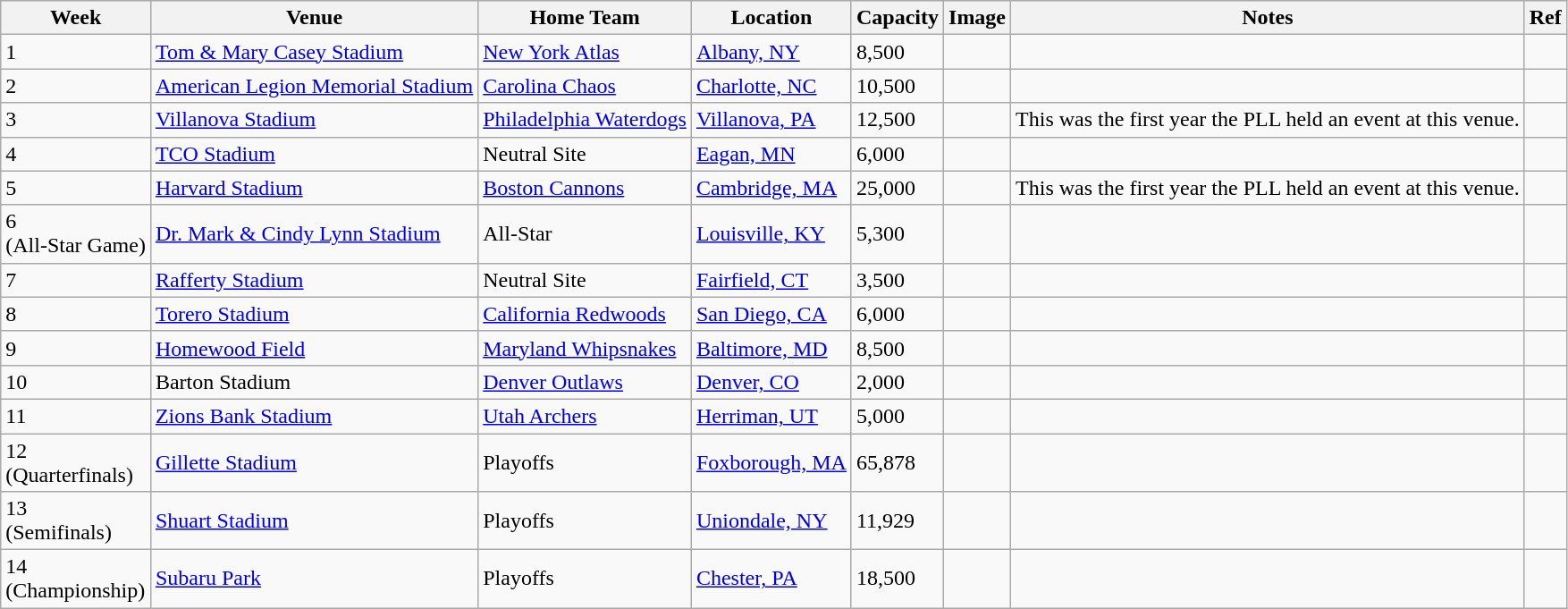<table class="wikitable">
<tr>
<th>Week</th>
<th>Venue</th>
<th>Home Team</th>
<th>Location</th>
<th>Capacity</th>
<th>Image</th>
<th>Notes</th>
<th>Ref</th>
</tr>
<tr>
<td>1</td>
<td><a href='#'>Tom & Mary Casey Stadium</a></td>
<td><a href='#'>New York Atlas</a></td>
<td><a href='#'>Albany, NY</a></td>
<td>8,500</td>
<td></td>
<td></td>
<td></td>
</tr>
<tr>
<td>2</td>
<td><a href='#'>American Legion Memorial Stadium</a></td>
<td><a href='#'>Carolina Chaos</a></td>
<td><a href='#'>Charlotte, NC</a></td>
<td>10,500</td>
<td><br></td>
<td></td>
<td></td>
</tr>
<tr>
<td>3</td>
<td><a href='#'>Villanova Stadium</a></td>
<td><a href='#'>Philadelphia Waterdogs</a></td>
<td><a href='#'>Villanova, PA</a></td>
<td>12,500</td>
<td></td>
<td>This was the first year the PLL held an event at this venue.</td>
<td></td>
</tr>
<tr>
<td>4</td>
<td><a href='#'>TCO Stadium</a></td>
<td>Neutral Site</td>
<td><a href='#'>Eagan, MN</a></td>
<td>6,000</td>
<td></td>
<td></td>
</tr>
<tr>
<td>5</td>
<td><a href='#'>Harvard Stadium</a></td>
<td><a href='#'>Boston Cannons</a></td>
<td><a href='#'>Cambridge, MA</a></td>
<td>25,000</td>
<td></td>
<td>This was the first year the PLL held an event at this venue.</td>
<td></td>
</tr>
<tr>
<td>6<br>(All-Star Game)</td>
<td><a href='#'>Dr. Mark & Cindy Lynn Stadium</a></td>
<td>All-Star</td>
<td><a href='#'>Louisville, KY</a></td>
<td>5,300</td>
<td></td>
<td></td>
<td></td>
</tr>
<tr>
<td>7</td>
<td><a href='#'>Rafferty Stadium</a></td>
<td>Neutral Site</td>
<td><a href='#'>Fairfield, CT</a></td>
<td>3,500</td>
<td></td>
<td></td>
<td></td>
</tr>
<tr>
<td>8</td>
<td><a href='#'>Torero Stadium</a></td>
<td><a href='#'>California Redwoods</a></td>
<td><a href='#'>San Diego, CA</a></td>
<td>6,000</td>
<td></td>
<td></td>
<td></td>
</tr>
<tr>
<td>9</td>
<td><a href='#'>Homewood Field</a></td>
<td><a href='#'>Maryland Whipsnakes</a></td>
<td><a href='#'>Baltimore, MD</a></td>
<td>8,500</td>
<td></td>
<td></td>
</tr>
<tr>
<td>10</td>
<td>Barton Stadium</td>
<td><a href='#'>Denver Outlaws</a></td>
<td><a href='#'>Denver, CO</a></td>
<td>2,000</td>
<td></td>
<td></td>
<td></td>
</tr>
<tr>
<td>11</td>
<td><a href='#'>Zions Bank Stadium</a></td>
<td><a href='#'>Utah Archers</a></td>
<td><a href='#'>Herriman, UT</a></td>
<td>5,000</td>
<td></td>
<td></td>
<td></td>
</tr>
<tr>
<td>12<br>(Quarterfinals)</td>
<td><a href='#'>Gillette Stadium</a></td>
<td>Playoffs</td>
<td><a href='#'>Foxborough, MA</a></td>
<td>65,878</td>
<td></td>
<td></td>
<td></td>
</tr>
<tr>
<td>13<br>(Semifinals)</td>
<td><a href='#'>Shuart Stadium</a></td>
<td>Playoffs</td>
<td><a href='#'>Uniondale, NY</a></td>
<td>11,929</td>
<td></td>
<td></td>
</tr>
<tr>
<td>14<br>(Championship)</td>
<td><a href='#'>Subaru Park</a></td>
<td>Playoffs</td>
<td><a href='#'>Chester, PA</a></td>
<td>18,500</td>
<td></td>
<td></td>
<td></td>
</tr>
</table>
